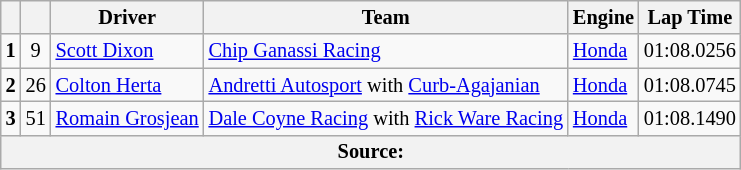<table class="wikitable" style="font-size:85%;">
<tr>
<th></th>
<th></th>
<th>Driver</th>
<th>Team</th>
<th>Engine</th>
<th>Lap Time</th>
</tr>
<tr>
<td style="text-align:center;"><strong>1</strong></td>
<td style="text-align:center;">9</td>
<td> <a href='#'>Scott Dixon</a> <strong></strong></td>
<td><a href='#'>Chip Ganassi Racing</a></td>
<td><a href='#'>Honda</a></td>
<td>01:08.0256</td>
</tr>
<tr>
<td style="text-align:center;"><strong>2</strong></td>
<td style="text-align:center;">26</td>
<td> <a href='#'>Colton Herta</a> <strong></strong></td>
<td><a href='#'>Andretti Autosport</a> with <a href='#'>Curb-Agajanian</a></td>
<td><a href='#'>Honda</a></td>
<td>01:08.0745</td>
</tr>
<tr>
<td style="text-align:center;"><strong>3</strong></td>
<td style="text-align:center;">51</td>
<td> <a href='#'>Romain Grosjean</a> <strong></strong></td>
<td><a href='#'>Dale Coyne Racing</a> with <a href='#'>Rick Ware Racing</a></td>
<td><a href='#'>Honda</a></td>
<td>01:08.1490</td>
</tr>
<tr>
<th colspan="6">Source:</th>
</tr>
</table>
